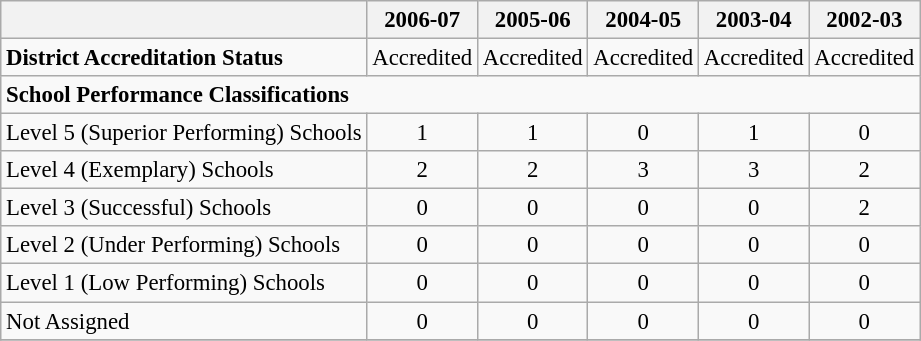<table class="wikitable" style="font-size: 95%;">
<tr>
<th></th>
<th>2006-07</th>
<th>2005-06</th>
<th>2004-05</th>
<th>2003-04</th>
<th>2002-03</th>
</tr>
<tr>
<td align="left"><strong>District Accreditation Status</strong></td>
<td align="center">Accredited</td>
<td align="center">Accredited</td>
<td align="center">Accredited</td>
<td align="center">Accredited</td>
<td align="center">Accredited</td>
</tr>
<tr>
<td align="left" colspan="6"><strong>School Performance Classifications</strong></td>
</tr>
<tr>
<td align="left">Level 5 (Superior Performing) Schools</td>
<td align="center">1</td>
<td align="center">1</td>
<td align="center">0</td>
<td align="center">1</td>
<td align="center">0</td>
</tr>
<tr>
<td align="left">Level 4 (Exemplary) Schools</td>
<td align="center">2</td>
<td align="center">2</td>
<td align="center">3</td>
<td align="center">3</td>
<td align="center">2</td>
</tr>
<tr>
<td align="left">Level 3 (Successful) Schools</td>
<td align="center">0</td>
<td align="center">0</td>
<td align="center">0</td>
<td align="center">0</td>
<td align="center">2</td>
</tr>
<tr>
<td align="left">Level 2 (Under Performing) Schools</td>
<td align="center">0</td>
<td align="center">0</td>
<td align="center">0</td>
<td align="center">0</td>
<td align="center">0</td>
</tr>
<tr>
<td align="left">Level 1 (Low Performing) Schools</td>
<td align="center">0</td>
<td align="center">0</td>
<td align="center">0</td>
<td align="center">0</td>
<td align="center">0</td>
</tr>
<tr>
<td align="left">Not Assigned</td>
<td align="center">0</td>
<td align="center">0</td>
<td align="center">0</td>
<td align="center">0</td>
<td align="center">0</td>
</tr>
<tr>
</tr>
</table>
